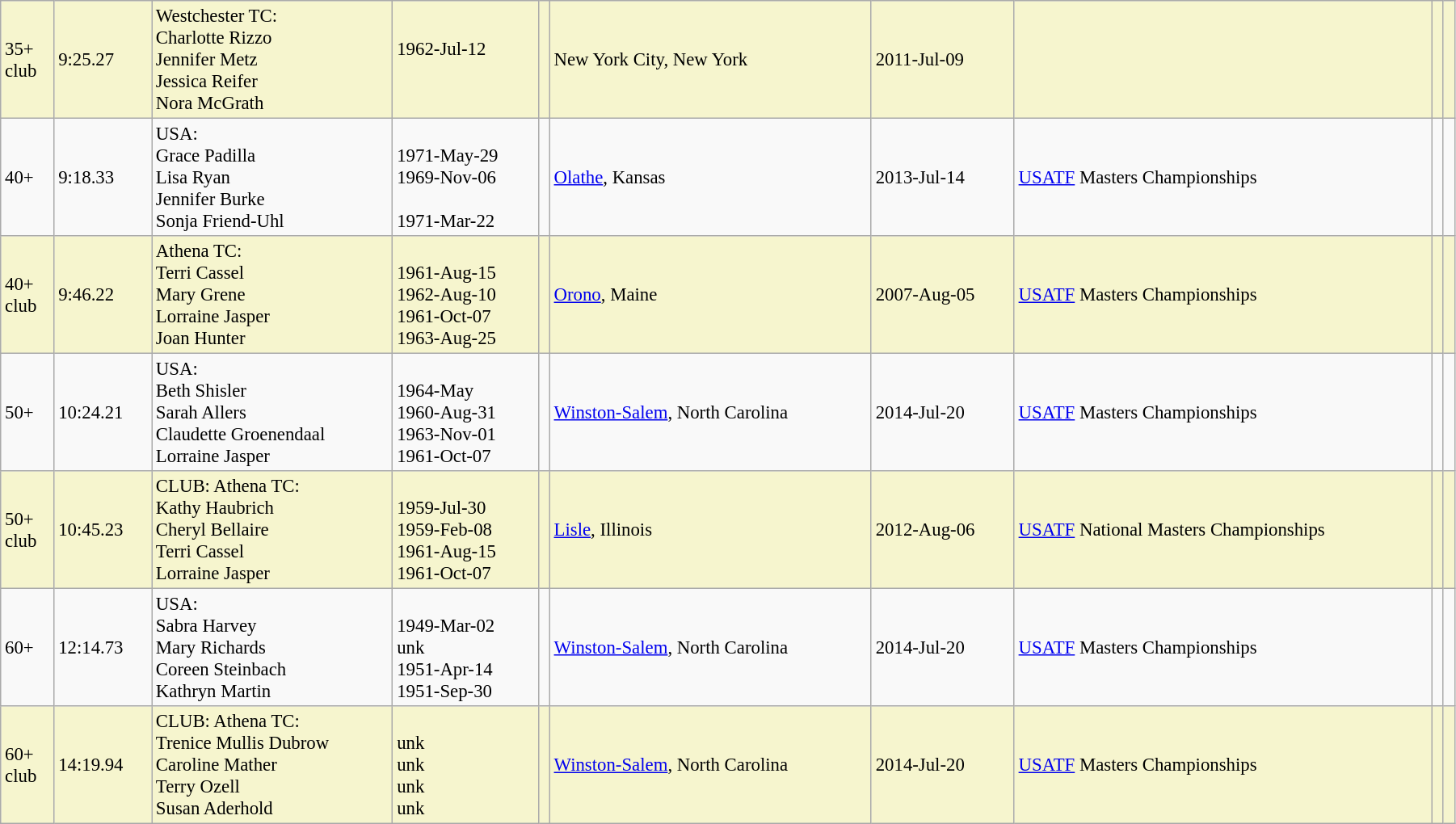<table class="wikitable" style="font-size:95%; width: 95%">
<tr style="background:#f6F5CE;">
<td>35+<br>club</td>
<td>9:25.27</td>
<td>Westchester TC:<br>Charlotte Rizzo<br>Jennifer Metz<br>Jessica Reifer<br>Nora McGrath</td>
<td><br>1962-Jul-12<br><br><br></td>
<td></td>
<td>New York City, New York</td>
<td>2011-Jul-09</td>
<td></td>
<td></td>
<td></td>
</tr>
<tr>
<td>40+</td>
<td>9:18.33</td>
<td>USA:<br>Grace Padilla<br>Lisa Ryan<br>Jennifer Burke<br>Sonja Friend-Uhl</td>
<td><br>1971-May-29<br>1969-Nov-06<br><br>1971-Mar-22</td>
<td></td>
<td><a href='#'>Olathe</a>, Kansas</td>
<td>2013-Jul-14</td>
<td><a href='#'>USATF</a> Masters Championships</td>
<td></td>
<td></td>
</tr>
<tr style="background:#f6F5CE;">
<td>40+<br>club</td>
<td>9:46.22</td>
<td>Athena TC:<br>Terri Cassel<br>Mary Grene<br>Lorraine Jasper<br>Joan Hunter</td>
<td><br>1961-Aug-15<br>1962-Aug-10<br>1961-Oct-07<br>1963-Aug-25</td>
<td></td>
<td><a href='#'>Orono</a>, Maine</td>
<td>2007-Aug-05</td>
<td><a href='#'>USATF</a> Masters Championships</td>
<td></td>
<td></td>
</tr>
<tr>
<td>50+</td>
<td>10:24.21</td>
<td>USA:<br>Beth Shisler<br>Sarah Allers<br>Claudette Groenendaal<br>Lorraine Jasper</td>
<td><br>1964-May<br>1960-Aug-31<br>1963-Nov-01<br>1961-Oct-07</td>
<td></td>
<td><a href='#'>Winston-Salem</a>, North Carolina</td>
<td>2014-Jul-20</td>
<td><a href='#'>USATF</a> Masters Championships</td>
<td></td>
<td></td>
</tr>
<tr style="background:#f6F5CE;">
<td>50+<br>club</td>
<td>10:45.23</td>
<td>CLUB: Athena TC:<br>Kathy Haubrich<br>Cheryl Bellaire<br>Terri Cassel<br>Lorraine Jasper</td>
<td><br>1959-Jul-30<br>1959-Feb-08<br>1961-Aug-15<br>1961-Oct-07</td>
<td></td>
<td><a href='#'>Lisle</a>, Illinois</td>
<td>2012-Aug-06</td>
<td><a href='#'>USATF</a> National Masters Championships</td>
<td></td>
<td></td>
</tr>
<tr>
<td>60+</td>
<td>12:14.73</td>
<td>USA:<br>Sabra Harvey<br>Mary Richards<br>Coreen Steinbach<br>Kathryn Martin</td>
<td><br>1949-Mar-02<br>unk<br>1951-Apr-14<br>1951-Sep-30</td>
<td></td>
<td><a href='#'>Winston-Salem</a>, North Carolina</td>
<td>2014-Jul-20</td>
<td><a href='#'>USATF</a> Masters Championships</td>
<td></td>
<td></td>
</tr>
<tr style="background:#f6F5CE;">
<td>60+<br>club</td>
<td>14:19.94</td>
<td>CLUB: Athena TC:<br>Trenice Mullis Dubrow<br>Caroline Mather<br>Terry Ozell<br>Susan Aderhold</td>
<td><br>unk<br>unk<br>unk<br>unk</td>
<td></td>
<td><a href='#'>Winston-Salem</a>, North Carolina</td>
<td>2014-Jul-20</td>
<td><a href='#'>USATF</a> Masters Championships</td>
<td></td>
<td></td>
</tr>
</table>
